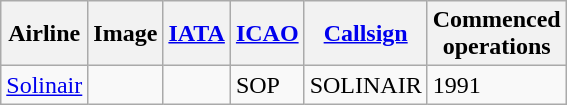<table class="wikitable sortable">
<tr valign="middle">
<th>Airline</th>
<th>Image</th>
<th><a href='#'>IATA</a></th>
<th><a href='#'>ICAO</a></th>
<th><a href='#'>Callsign</a></th>
<th>Commenced<br>operations</th>
</tr>
<tr>
<td><a href='#'>Solinair</a></td>
<td></td>
<td></td>
<td>SOP</td>
<td>SOLINAIR</td>
<td>1991</td>
</tr>
</table>
